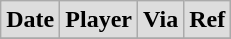<table class="wikitable">
<tr style="background:#ddd;">
<td><strong>Date</strong></td>
<td><strong>Player</strong></td>
<td><strong>Via</strong></td>
<td><strong>Ref</strong></td>
</tr>
<tr>
</tr>
</table>
